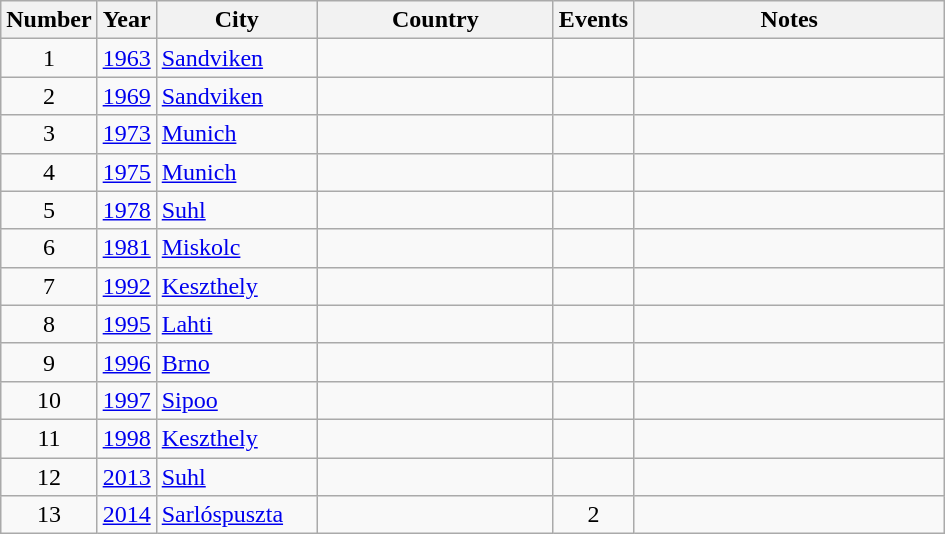<table class="wikitable" align="center">
<tr>
<th width=30>Number</th>
<th width=30>Year</th>
<th width=100>City</th>
<th width=150>Country</th>
<th width=30>Events</th>
<th width=200>Notes</th>
</tr>
<tr>
<td align=center>1</td>
<td><a href='#'>1963</a></td>
<td align=left><a href='#'>Sandviken</a></td>
<td></td>
<td></td>
<td></td>
</tr>
<tr>
<td align=center>2</td>
<td><a href='#'>1969</a></td>
<td align=left><a href='#'>Sandviken</a></td>
<td></td>
<td></td>
<td></td>
</tr>
<tr>
<td align=center>3</td>
<td><a href='#'>1973</a></td>
<td align=left><a href='#'>Munich</a></td>
<td></td>
<td></td>
<td></td>
</tr>
<tr>
<td align=center>4</td>
<td><a href='#'>1975</a></td>
<td align=left><a href='#'>Munich</a></td>
<td></td>
<td></td>
<td></td>
</tr>
<tr>
<td align=center>5</td>
<td><a href='#'>1978</a></td>
<td align=left><a href='#'>Suhl</a></td>
<td></td>
<td></td>
<td></td>
</tr>
<tr>
<td align=center>6</td>
<td><a href='#'>1981</a></td>
<td align=left><a href='#'>Miskolc</a></td>
<td></td>
<td></td>
<td></td>
</tr>
<tr>
<td align=center>7</td>
<td><a href='#'>1992</a></td>
<td align=left><a href='#'>Keszthely</a></td>
<td></td>
<td></td>
<td></td>
</tr>
<tr>
<td align=center>8</td>
<td><a href='#'>1995</a></td>
<td align=left><a href='#'>Lahti</a></td>
<td></td>
<td></td>
<td></td>
</tr>
<tr>
<td align=center>9</td>
<td><a href='#'>1996</a></td>
<td align=left><a href='#'>Brno</a></td>
<td></td>
<td></td>
<td></td>
</tr>
<tr>
<td align=center>10</td>
<td><a href='#'>1997</a></td>
<td align=left><a href='#'>Sipoo</a></td>
<td></td>
<td></td>
<td></td>
</tr>
<tr>
<td align=center>11</td>
<td><a href='#'>1998</a></td>
<td align=left><a href='#'>Keszthely</a></td>
<td></td>
<td></td>
<td></td>
</tr>
<tr>
<td align=center>12</td>
<td><a href='#'>2013</a></td>
<td align=left><a href='#'>Suhl</a></td>
<td></td>
<td></td>
<td></td>
</tr>
<tr>
<td align=center>13</td>
<td><a href='#'>2014</a></td>
<td align=left><a href='#'>Sarlóspuszta</a></td>
<td></td>
<td align=center>2</td>
<td></td>
</tr>
</table>
